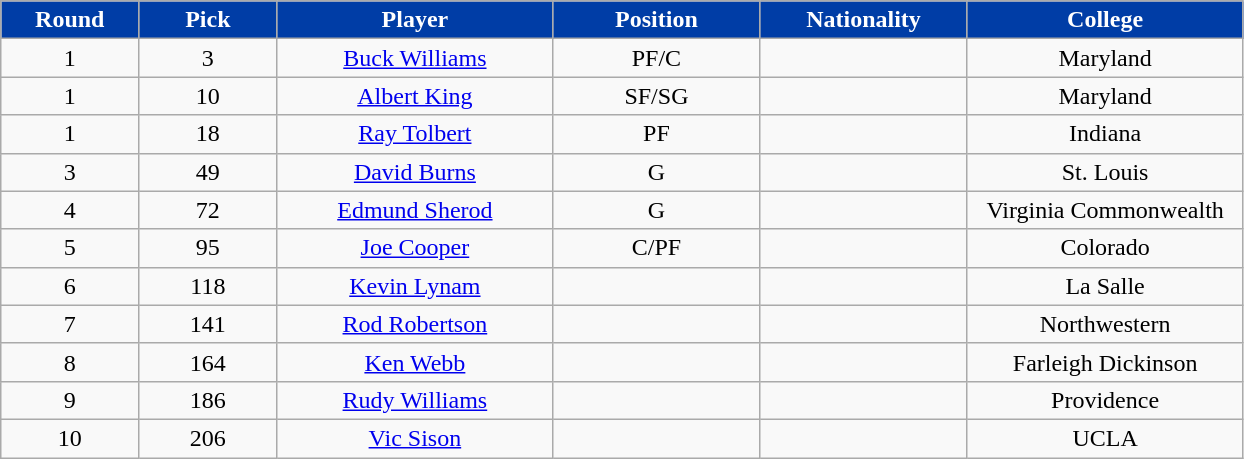<table class="wikitable sortable sortable">
<tr>
<th style="background-color:#003DA6; color:#FFFFFF" width="10%">Round</th>
<th style="background-color:#003DA6; color:#FFFFFF" width="10%">Pick</th>
<th style="background-color:#003DA6; color:#FFFFFF" width="20%">Player</th>
<th style="background-color:#003DA6; color:#FFFFFF" width="15%">Position</th>
<th style="background-color:#003DA6; color:#FFFFFF" width="15%">Nationality</th>
<th style="background-color:#003DA6; color:#FFFFFF" width="20%">College</th>
</tr>
<tr style="text-align: center">
<td>1</td>
<td>3</td>
<td><a href='#'>Buck Williams</a></td>
<td>PF/C</td>
<td></td>
<td>Maryland</td>
</tr>
<tr style="text-align: center">
<td>1</td>
<td>10</td>
<td><a href='#'>Albert King</a></td>
<td>SF/SG</td>
<td></td>
<td>Maryland</td>
</tr>
<tr style="text-align: center">
<td>1</td>
<td>18</td>
<td><a href='#'>Ray Tolbert</a></td>
<td>PF</td>
<td></td>
<td>Indiana</td>
</tr>
<tr style="text-align: center">
<td>3</td>
<td>49</td>
<td><a href='#'>David Burns</a></td>
<td>G</td>
<td></td>
<td>St. Louis</td>
</tr>
<tr style="text-align: center">
<td>4</td>
<td>72</td>
<td><a href='#'>Edmund Sherod</a></td>
<td>G</td>
<td></td>
<td>Virginia Commonwealth</td>
</tr>
<tr style="text-align: center">
<td>5</td>
<td>95</td>
<td><a href='#'>Joe Cooper</a></td>
<td>C/PF</td>
<td></td>
<td>Colorado</td>
</tr>
<tr style="text-align: center">
<td>6</td>
<td>118</td>
<td><a href='#'>Kevin Lynam</a></td>
<td></td>
<td></td>
<td>La Salle</td>
</tr>
<tr style="text-align: center">
<td>7</td>
<td>141</td>
<td><a href='#'>Rod Robertson</a></td>
<td></td>
<td></td>
<td>Northwestern</td>
</tr>
<tr style="text-align: center">
<td>8</td>
<td>164</td>
<td><a href='#'>Ken Webb</a></td>
<td></td>
<td></td>
<td>Farleigh Dickinson</td>
</tr>
<tr style="text-align: center">
<td>9</td>
<td>186</td>
<td><a href='#'>Rudy Williams</a></td>
<td></td>
<td></td>
<td>Providence</td>
</tr>
<tr style="text-align: center">
<td>10</td>
<td>206</td>
<td><a href='#'>Vic Sison</a></td>
<td></td>
<td></td>
<td>UCLA</td>
</tr>
</table>
